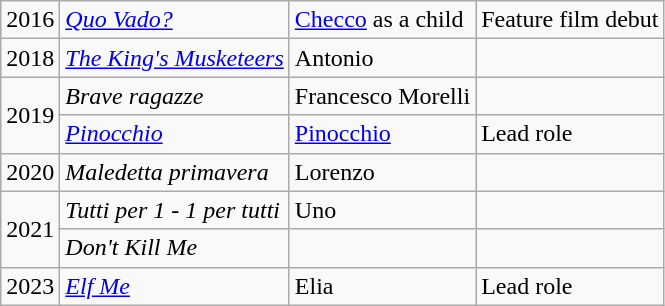<table class="wikitable">
<tr>
<td>2016</td>
<td><em><a href='#'>Quo Vado?</a></em></td>
<td><a href='#'>Checco</a> as a child</td>
<td>Feature film debut</td>
</tr>
<tr>
<td>2018</td>
<td><em><a href='#'>The King's Musketeers</a></em></td>
<td>Antonio</td>
<td></td>
</tr>
<tr>
<td rowspan="2">2019</td>
<td><em>Brave ragazze</em></td>
<td>Francesco Morelli</td>
<td></td>
</tr>
<tr>
<td><em><a href='#'>Pinocchio</a></em></td>
<td><a href='#'>Pinocchio</a></td>
<td>Lead role</td>
</tr>
<tr>
<td>2020</td>
<td><em>Maledetta primavera</em></td>
<td>Lorenzo</td>
<td></td>
</tr>
<tr>
<td rowspan="2">2021</td>
<td><em>Tutti per 1 - 1 per tutti</em></td>
<td>Uno</td>
<td></td>
</tr>
<tr>
<td><em>Don't Kill Me</em></td>
<td></td>
<td></td>
</tr>
<tr>
<td>2023</td>
<td><em><a href='#'>Elf Me</a></em></td>
<td>Elia</td>
<td>Lead role</td>
</tr>
</table>
